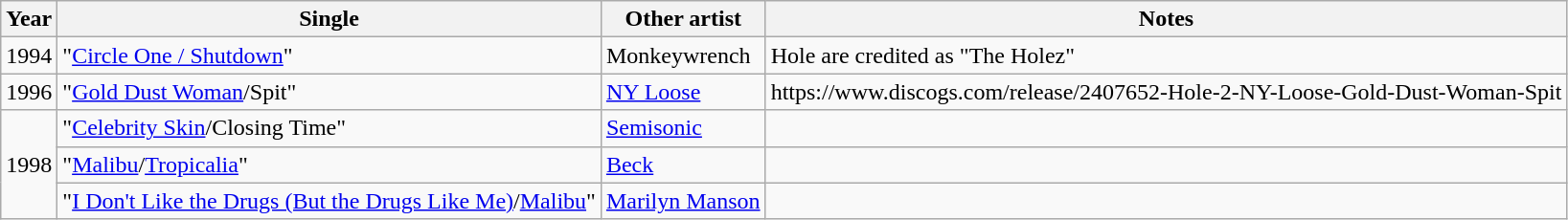<table class="wikitable">
<tr>
<th>Year</th>
<th>Single</th>
<th>Other artist</th>
<th>Notes</th>
</tr>
<tr>
<td>1994</td>
<td>"<a href='#'>Circle One / Shutdown</a>"</td>
<td>Monkeywrench</td>
<td>Hole are credited as "The Holez"</td>
</tr>
<tr>
<td>1996</td>
<td>"<a href='#'>Gold Dust Woman</a>/Spit"</td>
<td><a href='#'>NY Loose</a></td>
<td>https://www.discogs.com/release/2407652-Hole-2-NY-Loose-Gold-Dust-Woman-Spit</td>
</tr>
<tr>
<td rowspan="3">1998</td>
<td>"<a href='#'>Celebrity Skin</a>/Closing Time"</td>
<td><a href='#'>Semisonic</a></td>
<td></td>
</tr>
<tr>
<td>"<a href='#'>Malibu</a>/<a href='#'>Tropicalia</a>"</td>
<td><a href='#'>Beck</a></td>
<td></td>
</tr>
<tr>
<td>"<a href='#'>I Don't Like the Drugs (But the Drugs Like Me)</a>/<a href='#'>Malibu</a>"</td>
<td><a href='#'>Marilyn Manson</a></td>
<td></td>
</tr>
</table>
